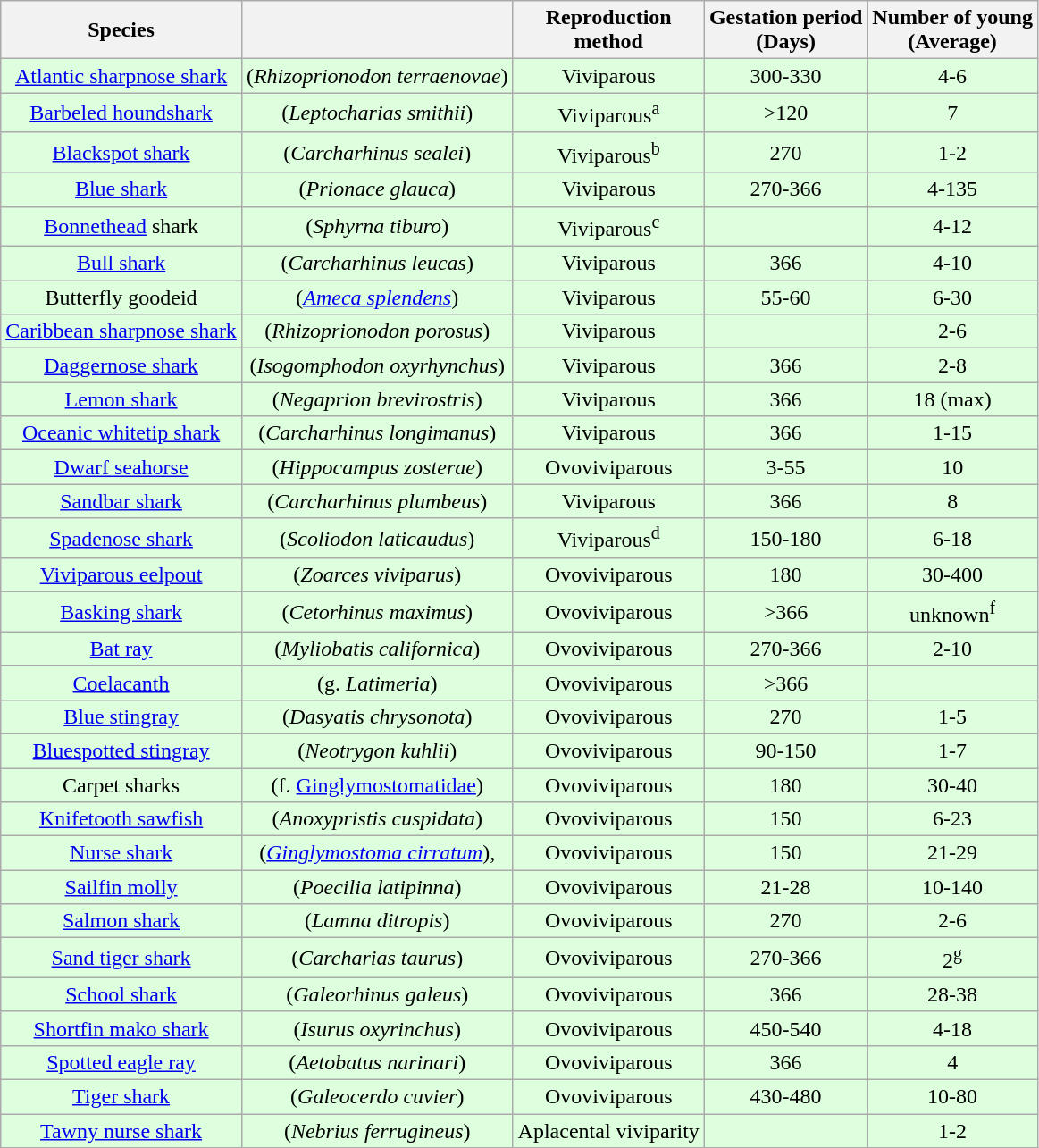<table class="wikitable sortable" style="text-align:center">
<tr>
<th>Species</th>
<th></th>
<th>Reproduction<br>method</th>
<th>Gestation period<br>(Days)</th>
<th>Number of young<br>(Average)</th>
</tr>
<tr bgcolor="#ddffdd">
<td><a href='#'>Atlantic sharpnose shark</a></td>
<td>(<em>Rhizoprionodon terraenovae</em>)</td>
<td>Viviparous</td>
<td>300-330</td>
<td>4-6</td>
</tr>
<tr bgcolor="#ddffdd">
<td><a href='#'>Barbeled houndshark</a></td>
<td>(<em>Leptocharias smithii</em>)</td>
<td>Viviparous<sup>a</sup></td>
<td>>120</td>
<td>7</td>
</tr>
<tr bgcolor="#ddffdd">
<td><a href='#'>Blackspot shark</a></td>
<td>(<em>Carcharhinus sealei</em>)</td>
<td>Viviparous<sup>b</sup></td>
<td>270</td>
<td>1-2</td>
</tr>
<tr bgcolor="#ddffdd">
<td><a href='#'>Blue shark</a></td>
<td>(<em>Prionace glauca</em>)</td>
<td>Viviparous</td>
<td>270-366</td>
<td>4-135</td>
</tr>
<tr bgcolor="#ddffdd">
<td><a href='#'>Bonnethead</a> shark</td>
<td>(<em>Sphyrna tiburo</em>)</td>
<td>Viviparous<sup>c</sup></td>
<td></td>
<td>4-12</td>
</tr>
<tr bgcolor="#ddffdd">
<td><a href='#'>Bull shark</a></td>
<td>(<em>Carcharhinus leucas</em>)</td>
<td>Viviparous</td>
<td>366</td>
<td>4-10</td>
</tr>
<tr bgcolor="#ddffdd">
<td>Butterfly goodeid</td>
<td>(<em><a href='#'>Ameca splendens</a></em>)</td>
<td>Viviparous</td>
<td>55-60</td>
<td>6-30</td>
</tr>
<tr bgcolor="#ddffdd">
<td><a href='#'>Caribbean sharpnose shark</a></td>
<td>(<em>Rhizoprionodon porosus</em>)</td>
<td>Viviparous</td>
<td></td>
<td>2-6</td>
</tr>
<tr bgcolor="#ddffdd">
<td><a href='#'>Daggernose shark</a></td>
<td>(<em>Isogomphodon oxyrhynchus</em>)</td>
<td>Viviparous</td>
<td>366</td>
<td>2-8</td>
</tr>
<tr bgcolor="#ddffdd">
<td><a href='#'>Lemon shark</a></td>
<td>(<em>Negaprion brevirostris</em>)</td>
<td>Viviparous</td>
<td>366</td>
<td>18 (max)</td>
</tr>
<tr bgcolor="#ddffdd">
<td><a href='#'>Oceanic whitetip shark</a></td>
<td>(<em>Carcharhinus longimanus</em>)</td>
<td>Viviparous</td>
<td>366</td>
<td>1-15</td>
</tr>
<tr bgcolor="#ddffdd">
<td><a href='#'>Dwarf seahorse</a></td>
<td>(<em>Hippocampus zosterae</em>)</td>
<td>Ovoviviparous</td>
<td>3-55</td>
<td>10</td>
</tr>
<tr bgcolor="#ddffdd">
<td><a href='#'>Sandbar shark</a></td>
<td>(<em>Carcharhinus plumbeus</em>)</td>
<td>Viviparous</td>
<td>366</td>
<td>8</td>
</tr>
<tr bgcolor="#ddffdd">
<td><a href='#'>Spadenose shark</a></td>
<td>(<em>Scoliodon laticaudus</em>)</td>
<td>Viviparous<sup>d</sup></td>
<td>150-180</td>
<td>6-18</td>
</tr>
<tr bgcolor="#ddffdd">
<td><a href='#'>Viviparous eelpout</a></td>
<td>(<em>Zoarces viviparus</em>)</td>
<td>Ovoviviparous</td>
<td>180</td>
<td>30-400</td>
</tr>
<tr bgcolor="#ddffdd">
<td><a href='#'>Basking shark</a></td>
<td>(<em>Cetorhinus maximus</em>)</td>
<td>Ovoviviparous</td>
<td>>366</td>
<td>unknown<sup>f</sup></td>
</tr>
<tr bgcolor="#ddffdd">
<td><a href='#'>Bat ray</a></td>
<td>(<em>Myliobatis californica</em>)</td>
<td>Ovoviviparous</td>
<td>270-366</td>
<td>2-10</td>
</tr>
<tr bgcolor="#ddffdd">
<td><a href='#'>Coelacanth</a></td>
<td>(g. <em>Latimeria</em>)</td>
<td>Ovoviviparous</td>
<td>>366</td>
<td></td>
</tr>
<tr bgcolor="#ddffdd">
<td><a href='#'>Blue stingray</a></td>
<td>(<em>Dasyatis chrysonota</em>)</td>
<td>Ovoviviparous</td>
<td>270</td>
<td>1-5</td>
</tr>
<tr bgcolor="#ddffdd">
<td><a href='#'>Bluespotted stingray</a></td>
<td>(<em>Neotrygon kuhlii</em>)</td>
<td>Ovoviviparous</td>
<td>90-150</td>
<td>1-7</td>
</tr>
<tr bgcolor="#ddffdd">
<td>Carpet sharks</td>
<td>(f. <a href='#'>Ginglymostomatidae</a>)</td>
<td>Ovoviviparous</td>
<td>180</td>
<td>30-40</td>
</tr>
<tr bgcolor="#ddffdd">
<td><a href='#'>Knifetooth sawfish</a></td>
<td>(<em>Anoxypristis cuspidata</em>)</td>
<td>Ovoviviparous</td>
<td>150</td>
<td>6-23</td>
</tr>
<tr bgcolor="#ddffdd">
<td><a href='#'>Nurse shark</a></td>
<td>(<em><a href='#'>Ginglymostoma cirratum</a></em>),</td>
<td>Ovoviviparous</td>
<td>150</td>
<td>21-29</td>
</tr>
<tr bgcolor="#ddffdd">
<td><a href='#'>Sailfin molly</a></td>
<td>(<em>Poecilia latipinna</em>)</td>
<td>Ovoviviparous</td>
<td>21-28</td>
<td>10-140</td>
</tr>
<tr bgcolor="#ddffdd">
<td><a href='#'>Salmon shark</a></td>
<td>(<em>Lamna ditropis</em>)</td>
<td>Ovoviviparous</td>
<td>270</td>
<td>2-6</td>
</tr>
<tr bgcolor="#ddffdd">
<td><a href='#'>Sand tiger shark</a></td>
<td>(<em>Carcharias taurus</em>)</td>
<td>Ovoviviparous</td>
<td>270-366</td>
<td>2<sup>g</sup></td>
</tr>
<tr bgcolor="#ddffdd">
<td><a href='#'>School shark</a></td>
<td>(<em>Galeorhinus galeus</em>)</td>
<td>Ovoviviparous</td>
<td>366</td>
<td>28-38</td>
</tr>
<tr bgcolor="#ddffdd">
<td><a href='#'>Shortfin mako shark</a></td>
<td>(<em>Isurus oxyrinchus</em>)</td>
<td>Ovoviviparous</td>
<td>450-540</td>
<td>4-18</td>
</tr>
<tr bgcolor="#ddffdd">
<td><a href='#'>Spotted eagle ray</a></td>
<td>(<em>Aetobatus narinari</em>)</td>
<td>Ovoviviparous</td>
<td>366</td>
<td>4</td>
</tr>
<tr bgcolor="#ddffdd">
<td><a href='#'>Tiger shark</a></td>
<td>(<em>Galeocerdo cuvier</em>)</td>
<td>Ovoviviparous</td>
<td>430-480</td>
<td>10-80</td>
</tr>
<tr bgcolor="#ddffdd">
<td><a href='#'>Tawny nurse shark</a></td>
<td>(<em>Nebrius ferrugineus</em>)</td>
<td>Aplacental viviparity</td>
<td></td>
<td>1-2</td>
</tr>
</table>
